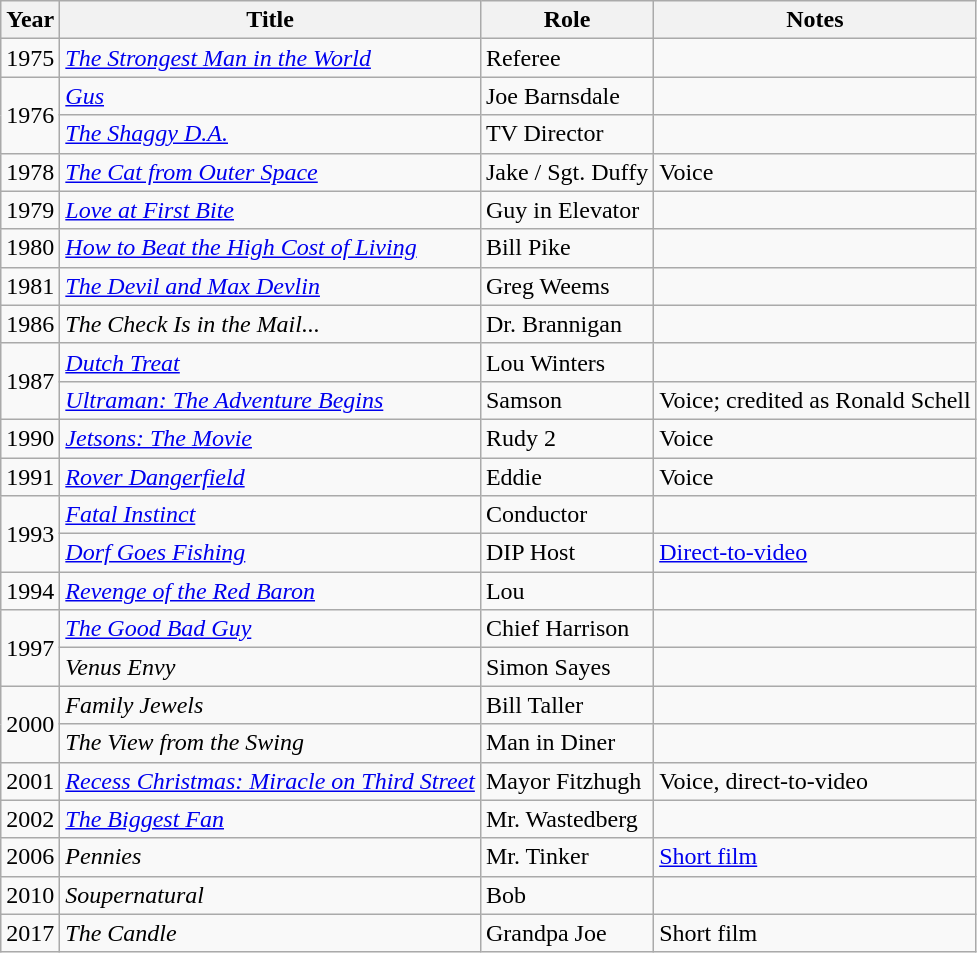<table class="wikitable sortable">
<tr>
<th>Year</th>
<th>Title</th>
<th>Role</th>
<th>Notes</th>
</tr>
<tr>
<td>1975</td>
<td><em><a href='#'>The Strongest Man in the World</a></em></td>
<td>Referee</td>
<td></td>
</tr>
<tr>
<td rowspan="2">1976</td>
<td><em><a href='#'>Gus</a></em></td>
<td>Joe Barnsdale</td>
<td></td>
</tr>
<tr>
<td><em><a href='#'>The Shaggy D.A.</a></em></td>
<td>TV Director</td>
<td></td>
</tr>
<tr>
<td>1978</td>
<td><em><a href='#'>The Cat from Outer Space</a></em></td>
<td>Jake / Sgt. Duffy</td>
<td>Voice</td>
</tr>
<tr>
<td>1979</td>
<td><em><a href='#'>Love at First Bite</a></em></td>
<td>Guy in Elevator</td>
<td></td>
</tr>
<tr>
<td>1980</td>
<td><em><a href='#'>How to Beat the High Cost of Living</a></em></td>
<td>Bill Pike</td>
<td></td>
</tr>
<tr>
<td>1981</td>
<td><em><a href='#'>The Devil and Max Devlin</a></em></td>
<td>Greg Weems</td>
<td></td>
</tr>
<tr>
<td>1986</td>
<td><em>The Check Is in the Mail...</em></td>
<td>Dr. Brannigan</td>
<td></td>
</tr>
<tr>
<td rowspan="2">1987</td>
<td><em><a href='#'>Dutch Treat</a></em></td>
<td>Lou Winters</td>
<td></td>
</tr>
<tr>
<td><em><a href='#'>Ultraman: The Adventure Begins</a></em></td>
<td>Samson</td>
<td>Voice; credited as Ronald Schell</td>
</tr>
<tr>
<td>1990</td>
<td><em><a href='#'>Jetsons: The Movie</a></em></td>
<td>Rudy 2</td>
<td>Voice</td>
</tr>
<tr>
<td>1991</td>
<td><em><a href='#'>Rover Dangerfield</a></em></td>
<td>Eddie</td>
<td>Voice</td>
</tr>
<tr>
<td rowspan="2">1993</td>
<td><em><a href='#'>Fatal Instinct</a></em></td>
<td>Conductor</td>
<td></td>
</tr>
<tr>
<td><em><a href='#'>Dorf Goes Fishing</a></em></td>
<td>DIP Host</td>
<td><a href='#'>Direct-to-video</a></td>
</tr>
<tr>
<td>1994</td>
<td><em><a href='#'>Revenge of the Red Baron</a></em></td>
<td>Lou</td>
<td></td>
</tr>
<tr>
<td rowspan="2">1997</td>
<td><em><a href='#'>The Good Bad Guy</a></em></td>
<td>Chief Harrison</td>
<td></td>
</tr>
<tr>
<td><em>Venus Envy</em></td>
<td>Simon Sayes</td>
<td></td>
</tr>
<tr>
<td rowspan="2">2000</td>
<td><em>Family Jewels</em></td>
<td>Bill Taller</td>
<td></td>
</tr>
<tr>
<td><em>The View from the Swing</em></td>
<td>Man in Diner</td>
<td></td>
</tr>
<tr>
<td>2001</td>
<td><em><a href='#'>Recess Christmas: Miracle on Third Street</a></em></td>
<td>Mayor Fitzhugh</td>
<td>Voice, direct-to-video</td>
</tr>
<tr>
<td>2002</td>
<td><em><a href='#'>The Biggest Fan</a></em></td>
<td>Mr. Wastedberg</td>
<td></td>
</tr>
<tr>
<td>2006</td>
<td><em>Pennies</em></td>
<td>Mr. Tinker</td>
<td><a href='#'>Short film</a></td>
</tr>
<tr>
<td>2010</td>
<td><em>Soupernatural</em></td>
<td>Bob</td>
<td></td>
</tr>
<tr>
<td>2017</td>
<td><em>The Candle</em></td>
<td>Grandpa Joe</td>
<td>Short film</td>
</tr>
</table>
